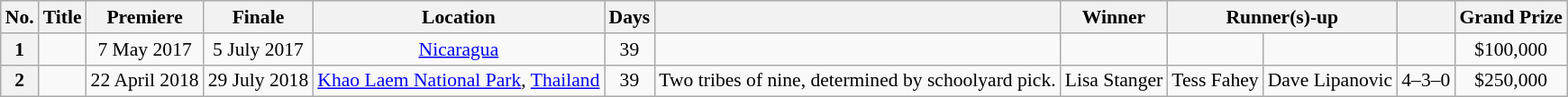<table class="wikitable" style="font-size:90%; text-align:center">
<tr style="background:#e0e0e0;">
<th>No.</th>
<th>Title</th>
<th>Premiere</th>
<th>Finale</th>
<th>Location</th>
<th>Days</th>
<th></th>
<th>Winner</th>
<th colspan=2>Runner(s)-up</th>
<th></th>
<th>Grand Prize</th>
</tr>
<tr style="background:#f9f9f9;">
<th>1</th>
<td></td>
<td>7 May 2017</td>
<td>5 July 2017</td>
<td><a href='#'>Nicaragua</a></td>
<td>39</td>
<td></td>
<td></td>
<td></td>
<td></td>
<td style="text-align:center"></td>
<td>$100,000</td>
</tr>
<tr>
<th>2</th>
<td></td>
<td>22 April 2018</td>
<td>29 July 2018</td>
<td><a href='#'>Khao Laem National Park</a>, <a href='#'>Thailand</a></td>
<td>39</td>
<td>Two tribes of nine, determined by schoolyard pick.</td>
<td>Lisa Stanger</td>
<td>Tess Fahey</td>
<td>Dave Lipanovic</td>
<td>4–3–0</td>
<td>$250,000</td>
</tr>
</table>
